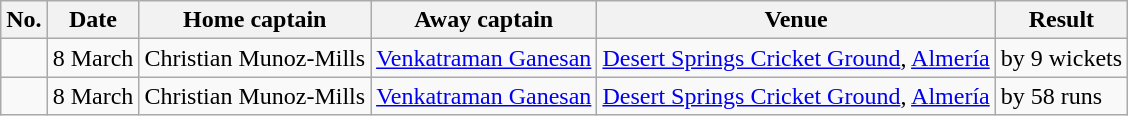<table class="wikitable">
<tr>
<th>No.</th>
<th>Date</th>
<th>Home captain</th>
<th>Away captain</th>
<th>Venue</th>
<th>Result</th>
</tr>
<tr>
<td></td>
<td>8 March</td>
<td>Christian Munoz-Mills</td>
<td><a href='#'>Venkatraman Ganesan</a></td>
<td><a href='#'>Desert Springs Cricket Ground</a>, <a href='#'>Almería</a></td>
<td> by 9 wickets</td>
</tr>
<tr>
<td></td>
<td>8 March</td>
<td>Christian Munoz-Mills</td>
<td><a href='#'>Venkatraman Ganesan</a></td>
<td><a href='#'>Desert Springs Cricket Ground</a>, <a href='#'>Almería</a></td>
<td> by 58 runs</td>
</tr>
</table>
